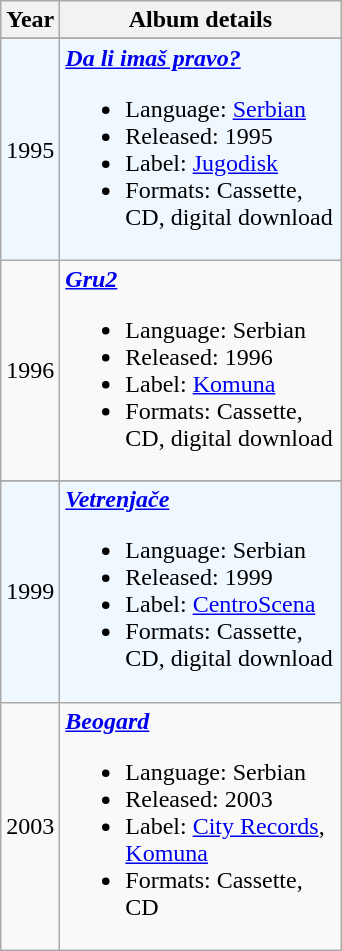<table class="wikitable">
<tr>
<th align="center">Year</th>
<th align="center" width="180">Album details</th>
</tr>
<tr>
</tr>
<tr bgcolor="#F0F8FF">
<td>1995</td>
<td><strong><em><a href='#'>Da li imaš pravo?</a></em></strong><br><ul><li>Language: <a href='#'>Serbian</a></li><li>Released: 1995</li><li>Label: <a href='#'>Jugodisk</a></li><li>Formats: Cassette, CD, digital download</li></ul></td>
</tr>
<tr>
<td>1996</td>
<td><strong><em><a href='#'>Gru2</a></em></strong><br><ul><li>Language: Serbian</li><li>Released: 1996</li><li>Label: <a href='#'>Komuna</a></li><li>Formats: Cassette, CD, digital download</li></ul></td>
</tr>
<tr>
</tr>
<tr bgcolor="#F0F8FF">
<td>1999</td>
<td><strong><em><a href='#'>Vetrenjače</a></em></strong><br><ul><li>Language: Serbian</li><li>Released: 1999</li><li>Label: <a href='#'>CentroScena</a></li><li>Formats: Cassette, CD, digital download</li></ul></td>
</tr>
<tr>
<td>2003</td>
<td><strong><em><a href='#'>Beogard</a></em></strong><br><ul><li>Language: Serbian</li><li>Released: 2003</li><li>Label: <a href='#'>City Records</a>, <a href='#'>Komuna</a></li><li>Formats: Cassette, CD</li></ul></td>
</tr>
</table>
